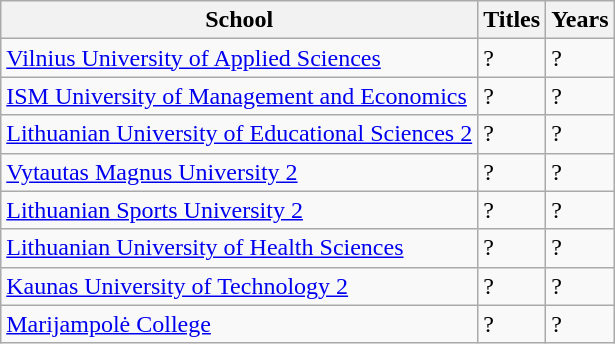<table class="wikitable sortable">
<tr>
<th>School</th>
<th>Titles</th>
<th>Years</th>
</tr>
<tr>
<td> <a href='#'>Vilnius University of Applied Sciences</a></td>
<td>?</td>
<td>?</td>
</tr>
<tr>
<td> <a href='#'>ISM University of Management and Economics</a></td>
<td>?</td>
<td>?</td>
</tr>
<tr>
<td> <a href='#'>Lithuanian University of Educational Sciences 2</a></td>
<td>?</td>
<td>?</td>
</tr>
<tr>
<td> <a href='#'>Vytautas Magnus University 2</a></td>
<td>?</td>
<td>?</td>
</tr>
<tr>
<td> <a href='#'>Lithuanian Sports University 2</a></td>
<td>?</td>
<td>?</td>
</tr>
<tr>
<td> <a href='#'>Lithuanian University of Health Sciences</a></td>
<td>?</td>
<td>?</td>
</tr>
<tr>
<td> <a href='#'>Kaunas University of Technology 2</a></td>
<td>?</td>
<td>?</td>
</tr>
<tr>
<td> <a href='#'>Marijampolė College</a></td>
<td>?</td>
<td>?</td>
</tr>
</table>
